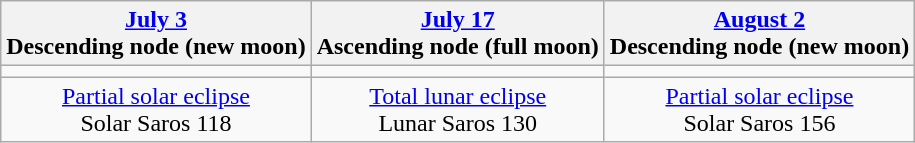<table class="wikitable">
<tr>
<th><a href='#'>July 3</a><br>Descending node (new moon)<br></th>
<th><a href='#'>July 17</a><br>Ascending node (full moon)<br></th>
<th><a href='#'>August 2</a><br>Descending node (new moon)<br></th>
</tr>
<tr>
<td></td>
<td></td>
<td></td>
</tr>
<tr align=center>
<td><a href='#'>Partial solar eclipse</a><br>Solar Saros 118</td>
<td><a href='#'>Total lunar eclipse</a><br>Lunar Saros 130</td>
<td><a href='#'>Partial solar eclipse</a><br>Solar Saros 156</td>
</tr>
</table>
